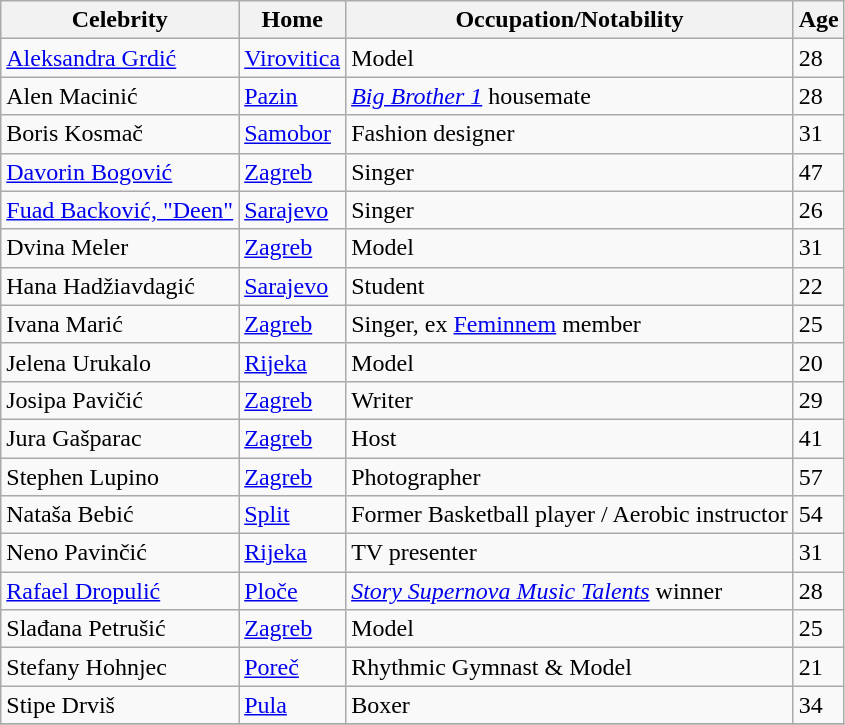<table class=wikitable>
<tr>
<th>Celebrity</th>
<th>Home</th>
<th>Occupation/Notability</th>
<th>Age</th>
</tr>
<tr>
<td><a href='#'>Aleksandra Grdić</a></td>
<td><a href='#'>Virovitica</a></td>
<td>Model</td>
<td>28</td>
</tr>
<tr>
<td>Alen Macinić</td>
<td><a href='#'>Pazin</a></td>
<td><em><a href='#'>Big Brother 1</a></em> housemate</td>
<td>28</td>
</tr>
<tr>
<td>Boris Kosmač</td>
<td><a href='#'>Samobor</a></td>
<td>Fashion designer</td>
<td>31</td>
</tr>
<tr>
<td><a href='#'>Davorin Bogović</a></td>
<td><a href='#'>Zagreb</a></td>
<td>Singer</td>
<td>47</td>
</tr>
<tr>
<td><a href='#'>Fuad Backović, "Deen"</a></td>
<td><a href='#'>Sarajevo</a></td>
<td>Singer</td>
<td>26</td>
</tr>
<tr>
<td>Dvina Meler</td>
<td><a href='#'>Zagreb</a></td>
<td>Model</td>
<td>31</td>
</tr>
<tr>
<td>Hana Hadžiavdagić</td>
<td><a href='#'>Sarajevo</a></td>
<td>Student</td>
<td>22</td>
</tr>
<tr>
<td>Ivana Marić</td>
<td><a href='#'>Zagreb</a></td>
<td>Singer, ex <a href='#'>Feminnem</a> member</td>
<td>25</td>
</tr>
<tr>
<td>Jelena Urukalo</td>
<td><a href='#'>Rijeka</a></td>
<td>Model</td>
<td>20</td>
</tr>
<tr>
<td>Josipa Pavičić</td>
<td><a href='#'>Zagreb</a></td>
<td>Writer</td>
<td>29</td>
</tr>
<tr>
<td>Jura Gašparac</td>
<td><a href='#'>Zagreb</a></td>
<td>Host</td>
<td>41</td>
</tr>
<tr>
<td>Stephen Lupino</td>
<td><a href='#'>Zagreb</a></td>
<td>Photographer</td>
<td>57</td>
</tr>
<tr>
<td>Nataša Bebić</td>
<td><a href='#'>Split</a></td>
<td>Former Basketball player / Aerobic instructor</td>
<td>54</td>
</tr>
<tr>
<td>Neno Pavinčić</td>
<td><a href='#'>Rijeka</a></td>
<td>TV presenter</td>
<td>31</td>
</tr>
<tr>
<td><a href='#'>Rafael Dropulić</a></td>
<td><a href='#'>Ploče</a></td>
<td><em><a href='#'>Story Supernova Music Talents</a></em> winner</td>
<td>28</td>
</tr>
<tr>
<td>Slađana Petrušić</td>
<td><a href='#'>Zagreb</a></td>
<td>Model</td>
<td>25</td>
</tr>
<tr>
<td>Stefany Hohnjec</td>
<td><a href='#'>Poreč</a></td>
<td>Rhythmic Gymnast & Model</td>
<td>21</td>
</tr>
<tr>
<td>Stipe Drviš</td>
<td><a href='#'>Pula</a></td>
<td>Boxer</td>
<td>34</td>
</tr>
<tr>
</tr>
</table>
